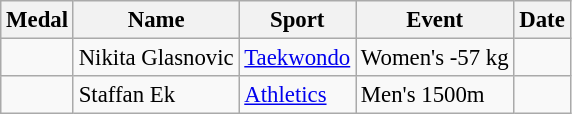<table class="wikitable sortable" style="font-size: 95%;">
<tr>
<th>Medal</th>
<th>Name</th>
<th>Sport</th>
<th>Event</th>
<th>Date</th>
</tr>
<tr>
<td></td>
<td>Nikita Glasnovic</td>
<td><a href='#'>Taekwondo</a></td>
<td>Women's -57 kg</td>
<td></td>
</tr>
<tr>
<td></td>
<td>Staffan Ek</td>
<td><a href='#'>Athletics</a></td>
<td>Men's 1500m</td>
<td></td>
</tr>
</table>
